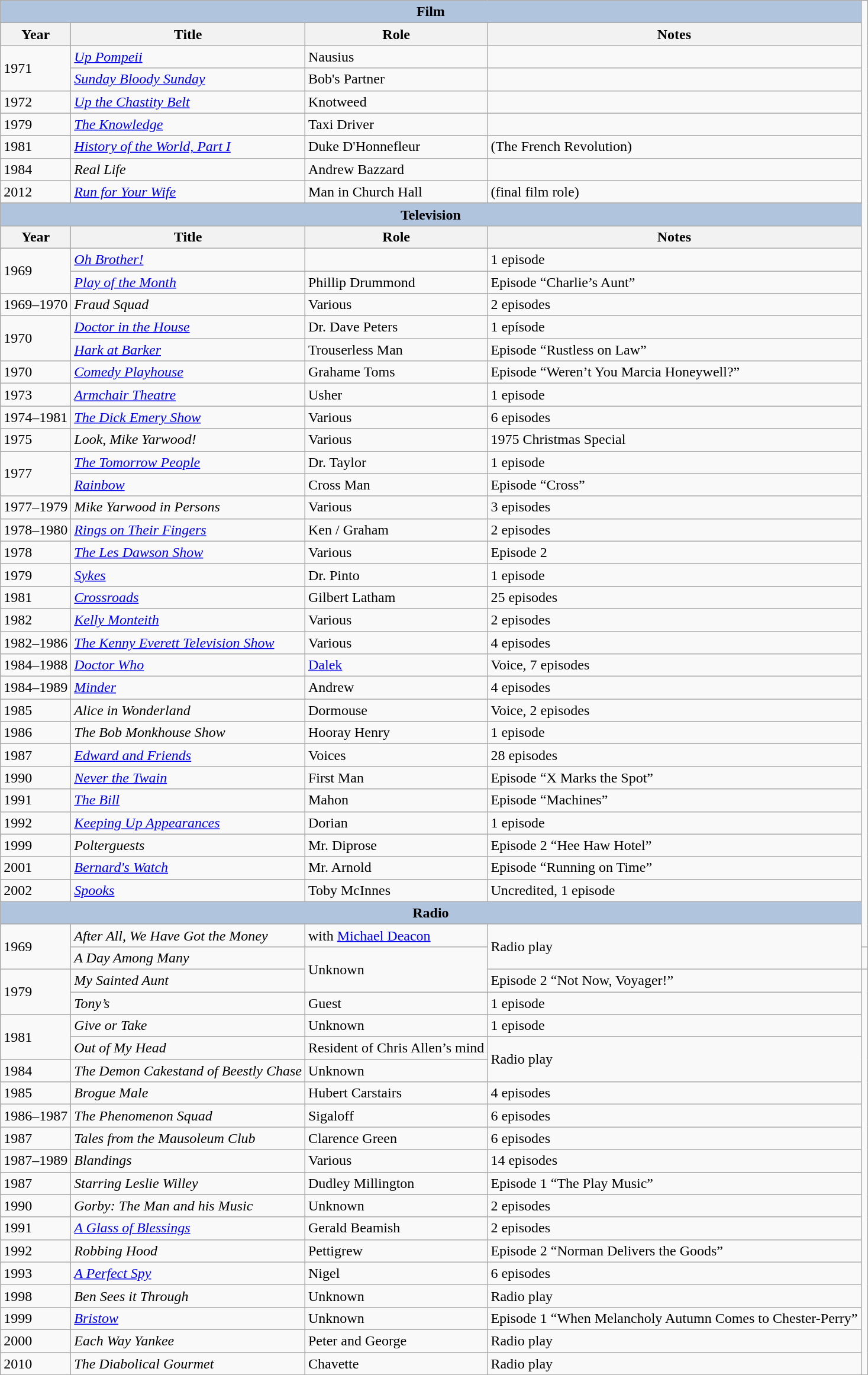<table class="wikitable" style="font-size: 100%;">
<tr>
<th colspan="4" style="background: LightSteelBlue;">Film</th>
</tr>
<tr>
<th>Year</th>
<th>Title</th>
<th>Role</th>
<th>Notes</th>
</tr>
<tr>
<td rowspan="2">1971</td>
<td><em><a href='#'>Up Pompeii</a></em></td>
<td>Nausius</td>
<td></td>
</tr>
<tr>
<td><em><a href='#'>Sunday Bloody Sunday</a></em></td>
<td>Bob's Partner</td>
<td></td>
</tr>
<tr>
<td>1972</td>
<td><em><a href='#'>Up the Chastity Belt</a></em></td>
<td>Knotweed</td>
<td></td>
</tr>
<tr>
<td>1979</td>
<td><em><a href='#'>The Knowledge</a></em></td>
<td>Taxi Driver</td>
<td></td>
</tr>
<tr>
<td>1981</td>
<td><em><a href='#'>History of the World, Part I</a></em></td>
<td>Duke D'Honnefleur</td>
<td>(The French Revolution)</td>
</tr>
<tr>
<td>1984</td>
<td><em>Real Life</em></td>
<td>Andrew Bazzard</td>
<td></td>
</tr>
<tr>
<td>2012</td>
<td><em><a href='#'>Run for Your Wife</a></em></td>
<td>Man in Church Hall</td>
<td>(final film role)</td>
</tr>
<tr>
</tr>
<tr>
<th colspan="4" style="background: LightSteelBlue;">Television</th>
</tr>
<tr>
<th>Year</th>
<th>Title</th>
<th>Role</th>
<th>Notes</th>
</tr>
<tr>
<td rowspan="2">1969</td>
<td><em><a href='#'>Oh Brother!</a></em></td>
<td></td>
<td>1 episode</td>
</tr>
<tr>
<td><em><a href='#'>Play of the Month</a></em></td>
<td>Phillip Drummond</td>
<td>Episode “Charlie’s Aunt”</td>
</tr>
<tr>
<td>1969–1970</td>
<td><em>Fraud Squad</em></td>
<td>Various</td>
<td>2 episodes</td>
</tr>
<tr>
<td rowspan="2">1970</td>
<td><em><a href='#'>Doctor in the House</a></em></td>
<td>Dr. Dave Peters</td>
<td>1 epísode</td>
</tr>
<tr>
<td><em><a href='#'>Hark at Barker</a></em></td>
<td>Trouserless Man</td>
<td>Episode “Rustless on Law”</td>
</tr>
<tr>
<td>1970</td>
<td><em><a href='#'>Comedy Playhouse</a></em></td>
<td>Grahame Toms</td>
<td>Episode “Weren’t You Marcia Honeywell?”</td>
</tr>
<tr>
<td>1973</td>
<td><em><a href='#'>Armchair Theatre</a></em></td>
<td>Usher</td>
<td>1 episode</td>
</tr>
<tr>
<td>1974–1981</td>
<td><em><a href='#'>The Dick Emery Show</a></em></td>
<td>Various</td>
<td>6 episodes</td>
</tr>
<tr>
<td>1975</td>
<td><em>Look, Mike Yarwood!</em></td>
<td>Various</td>
<td>1975 Christmas Special</td>
</tr>
<tr>
<td rowspan="2">1977</td>
<td><em><a href='#'>The Tomorrow People</a></em></td>
<td>Dr. Taylor</td>
<td>1 episode</td>
</tr>
<tr>
<td><em><a href='#'>Rainbow</a></em></td>
<td>Cross Man</td>
<td>Episode “Cross”</td>
</tr>
<tr>
<td>1977–1979</td>
<td><em>Mike Yarwood in Persons</em></td>
<td>Various</td>
<td>3 episodes</td>
</tr>
<tr>
<td>1978–1980</td>
<td><em><a href='#'>Rings on Their Fingers</a></em></td>
<td>Ken / Graham</td>
<td>2 episodes</td>
</tr>
<tr>
<td>1978</td>
<td><em><a href='#'>The Les Dawson Show</a></em></td>
<td>Various</td>
<td>Episode 2</td>
</tr>
<tr>
<td>1979</td>
<td><em><a href='#'>Sykes</a></em></td>
<td>Dr. Pinto</td>
<td>1 episode</td>
</tr>
<tr>
<td>1981</td>
<td><em><a href='#'>Crossroads</a></em></td>
<td>Gilbert Latham</td>
<td>25 episodes</td>
</tr>
<tr>
<td>1982</td>
<td><em><a href='#'>Kelly Monteith</a></em></td>
<td>Various</td>
<td>2 episodes</td>
</tr>
<tr>
<td>1982–1986</td>
<td><em><a href='#'>The Kenny Everett Television Show</a></em></td>
<td>Various</td>
<td>4 episodes</td>
</tr>
<tr>
<td>1984–1988</td>
<td><em><a href='#'>Doctor Who</a></em></td>
<td><a href='#'>Dalek</a></td>
<td>Voice, 7 episodes</td>
</tr>
<tr>
<td>1984–1989</td>
<td><em><a href='#'>Minder</a></em></td>
<td>Andrew</td>
<td>4 episodes</td>
</tr>
<tr>
<td>1985</td>
<td><em>Alice in Wonderland</em></td>
<td>Dormouse</td>
<td>Voice, 2 episodes</td>
</tr>
<tr>
<td>1986</td>
<td><em>The Bob Monkhouse Show</em></td>
<td>Hooray Henry</td>
<td>1 episode</td>
</tr>
<tr>
<td>1987</td>
<td><em><a href='#'>Edward and Friends</a></em></td>
<td>Voices</td>
<td>28 episodes</td>
</tr>
<tr>
<td>1990</td>
<td><em><a href='#'>Never the Twain</a></em></td>
<td>First Man</td>
<td>Episode “X Marks the Spot”</td>
</tr>
<tr>
<td>1991</td>
<td><em><a href='#'>The Bill</a></em></td>
<td>Mahon</td>
<td>Episode “Machines”</td>
</tr>
<tr>
<td>1992</td>
<td><em><a href='#'>Keeping Up Appearances</a></em></td>
<td>Dorian</td>
<td>1 episode</td>
</tr>
<tr>
<td>1999</td>
<td><em>Polterguests</em></td>
<td>Mr. Diprose</td>
<td>Episode 2 “Hee Haw Hotel”</td>
</tr>
<tr>
<td>2001</td>
<td><em><a href='#'>Bernard's Watch</a></em></td>
<td>Mr. Arnold</td>
<td>Episode “Running on Time”</td>
</tr>
<tr>
<td>2002</td>
<td><em><a href='#'>Spooks</a></em></td>
<td>Toby McInnes</td>
<td>Uncredited, 1 episode</td>
</tr>
<tr>
<th colspan="4" style="background: LightSteelBlue;">Radio</th>
</tr>
<tr>
<td rowspan="2">1969</td>
<td><em>After All, We Have Got the Money</em></td>
<td>with <a href='#'>Michael Deacon</a></td>
<td rowspan="2">Radio play</td>
</tr>
<tr>
<td><em>A Day Among Many</em></td>
<td rowspan="2">Unknown</td>
<td></td>
</tr>
<tr>
<td rowspan="2">1979</td>
<td><em>My Sainted Aunt</em></td>
<td>Episode 2 “Not Now, Voyager!”</td>
</tr>
<tr>
<td><em>Tony’s</em></td>
<td>Guest</td>
<td>1 episode</td>
</tr>
<tr>
<td rowspan="2">1981</td>
<td><em>Give or Take</em></td>
<td>Unknown</td>
<td>1 episode</td>
</tr>
<tr>
<td><em>Out of My Head</em></td>
<td>Resident of Chris Allen’s mind</td>
<td rowspan="2">Radio play</td>
</tr>
<tr>
<td>1984</td>
<td><em>The Demon Cakestand of Beestly Chase</em></td>
<td>Unknown</td>
</tr>
<tr>
<td>1985</td>
<td><em>Brogue Male</em></td>
<td>Hubert Carstairs</td>
<td>4 episodes</td>
</tr>
<tr>
<td>1986–1987</td>
<td><em>The Phenomenon Squad</em></td>
<td>Sigaloff</td>
<td>6 episodes</td>
</tr>
<tr>
<td>1987</td>
<td><em>Tales from the Mausoleum Club</em></td>
<td>Clarence Green</td>
<td>6 episodes</td>
</tr>
<tr>
<td>1987–1989</td>
<td><em>Blandings</em></td>
<td>Various</td>
<td>14 episodes</td>
</tr>
<tr>
<td>1987</td>
<td><em>Starring Leslie Willey</em></td>
<td>Dudley Millington</td>
<td>Episode 1 “The Play Music”</td>
</tr>
<tr>
<td>1990</td>
<td><em>Gorby: The Man and his Music</em></td>
<td>Unknown</td>
<td>2 episodes</td>
</tr>
<tr>
<td>1991</td>
<td><em><a href='#'>A Glass of Blessings</a></em></td>
<td>Gerald Beamish</td>
<td>2 episodes</td>
</tr>
<tr>
<td>1992</td>
<td><em>Robbing Hood</em></td>
<td>Pettigrew</td>
<td>Episode 2 “Norman Delivers the Goods”</td>
</tr>
<tr>
<td>1993</td>
<td><em><a href='#'>A Perfect Spy</a></em></td>
<td>Nigel</td>
<td>6 episodes</td>
</tr>
<tr>
<td>1998</td>
<td><em>Ben Sees it Through</em></td>
<td>Unknown</td>
<td>Radio play</td>
</tr>
<tr>
<td>1999</td>
<td><em><a href='#'>Bristow</a></em></td>
<td>Unknown</td>
<td>Episode 1 “When Melancholy Autumn Comes to Chester-Perry”</td>
</tr>
<tr>
<td>2000</td>
<td><em>Each Way Yankee</em></td>
<td>Peter and George</td>
<td>Radio play</td>
</tr>
<tr>
<td>2010</td>
<td><em>The Diabolical Gourmet</em></td>
<td>Chavette</td>
<td>Radio play</td>
</tr>
<tr>
</tr>
</table>
